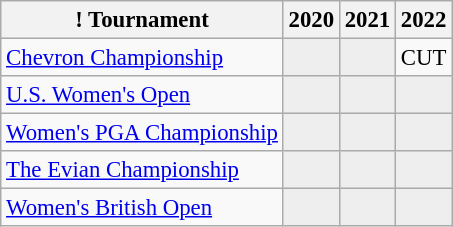<table class="wikitable" style="font-size:95%;text-align:center;">
<tr>
<th>! Tournament</th>
<th>2020</th>
<th>2021</th>
<th>2022</th>
</tr>
<tr>
<td align=left><a href='#'>Chevron Championship</a></td>
<td style="background:#eeeeee;"></td>
<td style="background:#eeeeee;"></td>
<td>CUT</td>
</tr>
<tr>
<td align=left><a href='#'>U.S. Women's Open</a></td>
<td style="background:#eeeeee;"></td>
<td style="background:#eeeeee;"></td>
<td style="background:#eeeeee;"></td>
</tr>
<tr>
<td align=left><a href='#'>Women's PGA Championship</a></td>
<td style="background:#eeeeee;"></td>
<td style="background:#eeeeee;"></td>
<td style="background:#eeeeee;"></td>
</tr>
<tr>
<td align=left><a href='#'>The Evian Championship</a></td>
<td style="background:#eeeeee;"></td>
<td style="background:#eeeeee;"></td>
<td style="background:#eeeeee;"></td>
</tr>
<tr>
<td align=left><a href='#'>Women's British Open</a></td>
<td style="background:#eeeeee;"></td>
<td style="background:#eeeeee;"></td>
<td style="background:#eeeeee;"></td>
</tr>
</table>
